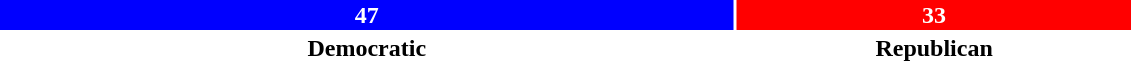<table style="width:60%; text-align:center;">
<tr style="color:white;">
<td style="background:blue; width:65%;"><strong>47</strong></td>
<td style="background:red; width:35%;"><strong>33</strong></td>
</tr>
<tr>
<td><span><strong>Democratic</strong></span></td>
<td><span><strong>Republican</strong></span></td>
</tr>
</table>
